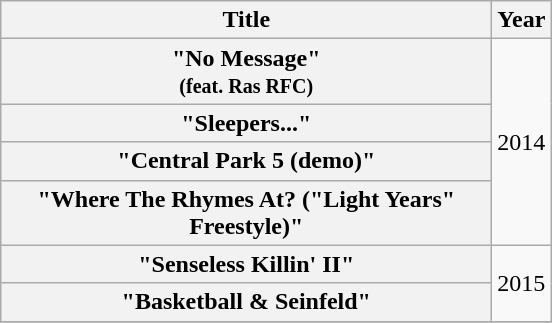<table class="wikitable plainrowheaders" style="text-align:center;">
<tr>
<th scope="col" style="width:20em;">Title</th>
<th scope="col" style="width:10px;">Year</th>
</tr>
<tr>
<th scope="row">"No Message"<br><small>(feat. Ras RFC)</small></th>
<td rowspan="4">2014</td>
</tr>
<tr>
<th scope="row">"Sleepers..."</th>
</tr>
<tr>
<th scope="row">"Central Park 5 (demo)"</th>
</tr>
<tr>
<th scope="row">"Where The Rhymes At? ("Light Years" Freestyle)"</th>
</tr>
<tr>
<th scope="row">"Senseless Killin' II"</th>
<td rowspan="2">2015</td>
</tr>
<tr>
<th scope="row">"Basketball & Seinfeld"</th>
</tr>
<tr>
</tr>
</table>
